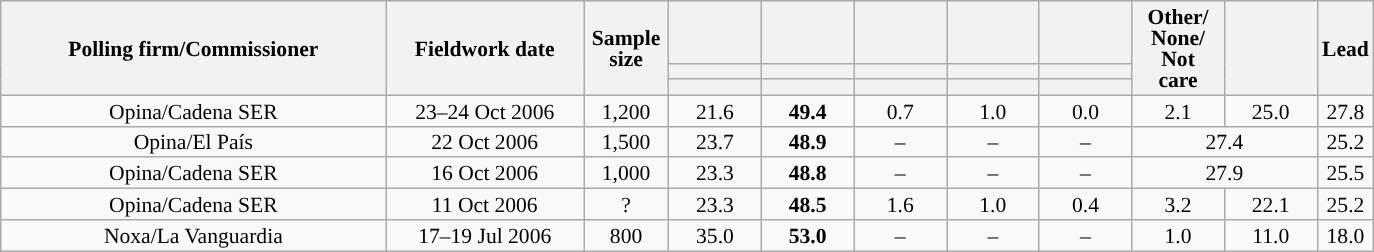<table class="wikitable collapsible collapsed" style="text-align:center; font-size:90%; line-height:14px;">
<tr style="height:42px;">
<th style="width:250px;" rowspan="3">Polling firm/Commissioner</th>
<th style="width:125px;" rowspan="3">Fieldwork date</th>
<th style="width:50px;" rowspan="3">Sample size</th>
<th style="width:55px;"></th>
<th style="width:55px;"></th>
<th style="width:55px;"></th>
<th style="width:55px;"></th>
<th style="width:55px;"></th>
<th style="width:55px;" rowspan="3">Other/<br>None/<br>Not<br>care</th>
<th style="width:55px;" rowspan="3"></th>
<th style="width:30px;" rowspan="3">Lead</th>
</tr>
<tr>
<th style="color:inherit;background:"></th>
<th style="color:inherit;background:"></th>
<th style="color:inherit;background:"></th>
<th style="color:inherit;background:"></th>
<th style="color:inherit;background:"></th>
</tr>
<tr>
<th></th>
<th></th>
<th></th>
<th></th>
<th></th>
</tr>
<tr>
<td>Opina/Cadena SER</td>
<td>23–24 Oct 2006</td>
<td>1,200</td>
<td>21.6</td>
<td><strong>49.4</strong></td>
<td>0.7</td>
<td>1.0</td>
<td>0.0</td>
<td>2.1</td>
<td>25.0</td>
<td style="background:">27.8</td>
</tr>
<tr>
<td>Opina/El País</td>
<td>22 Oct 2006</td>
<td>1,500</td>
<td>23.7</td>
<td><strong>48.9</strong></td>
<td>–</td>
<td>–</td>
<td>–</td>
<td colspan="2">27.4</td>
<td style="background:">25.2</td>
</tr>
<tr>
<td>Opina/Cadena SER</td>
<td>16 Oct 2006</td>
<td>1,000</td>
<td>23.3</td>
<td><strong>48.8</strong></td>
<td>–</td>
<td>–</td>
<td>–</td>
<td colspan="2">27.9</td>
<td style="background:">25.5</td>
</tr>
<tr>
<td>Opina/Cadena SER</td>
<td>11 Oct 2006</td>
<td>?</td>
<td>23.3</td>
<td><strong>48.5</strong></td>
<td>1.6</td>
<td>1.0</td>
<td>0.4</td>
<td>3.2</td>
<td>22.1</td>
<td style="background:">25.2</td>
</tr>
<tr>
<td>Noxa/La Vanguardia</td>
<td>17–19 Jul 2006</td>
<td>800</td>
<td>35.0</td>
<td><strong>53.0</strong></td>
<td>–</td>
<td>–</td>
<td>–</td>
<td>1.0</td>
<td>11.0</td>
<td style="background:">18.0</td>
</tr>
</table>
